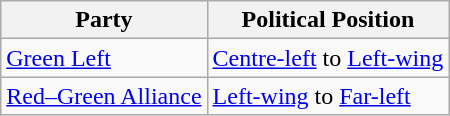<table class="wikitable mw-collapsible mw-collapsed">
<tr>
<th>Party</th>
<th>Political Position</th>
</tr>
<tr>
<td><a href='#'>Green Left</a></td>
<td><a href='#'>Centre-left</a> to <a href='#'>Left-wing</a></td>
</tr>
<tr>
<td><a href='#'>Red–Green Alliance</a></td>
<td><a href='#'>Left-wing</a> to <a href='#'>Far-left</a></td>
</tr>
</table>
